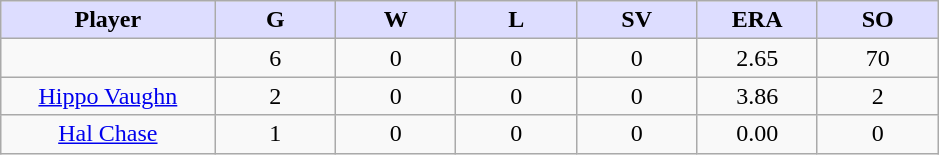<table class="wikitable sortable">
<tr>
<th style="background:#ddf; width:16%;">Player</th>
<th style="background:#ddf; width:9%;">G</th>
<th style="background:#ddf; width:9%;">W</th>
<th style="background:#ddf; width:9%;">L</th>
<th style="background:#ddf; width:9%;">SV</th>
<th style="background:#ddf; width:9%;">ERA</th>
<th style="background:#ddf; width:9%;">SO</th>
</tr>
<tr style="text-align:center;">
<td></td>
<td>6</td>
<td>0</td>
<td>0</td>
<td>0</td>
<td>2.65</td>
<td>70</td>
</tr>
<tr align="center">
<td><a href='#'>Hippo Vaughn</a></td>
<td>2</td>
<td>0</td>
<td>0</td>
<td>0</td>
<td>3.86</td>
<td>2</td>
</tr>
<tr align="center">
<td><a href='#'>Hal Chase</a></td>
<td>1</td>
<td>0</td>
<td>0</td>
<td>0</td>
<td>0.00</td>
<td>0</td>
</tr>
</table>
